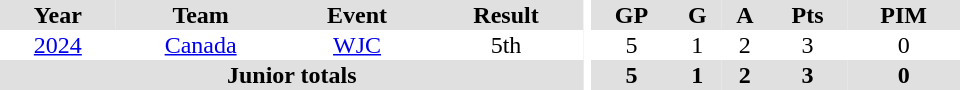<table border="0" cellpadding="1" cellspacing="0" ID="Table3" style="text-align:center; width:40em">
<tr bgcolor="#e0e0e0">
<th>Year</th>
<th>Team</th>
<th>Event</th>
<th>Result</th>
<th rowspan="99" bgcolor="#ffffff"></th>
<th>GP</th>
<th>G</th>
<th>A</th>
<th>Pts</th>
<th>PIM</th>
</tr>
<tr ALIGN="center">
<td><a href='#'>2024</a></td>
<td><a href='#'>Canada</a></td>
<td><a href='#'>WJC</a></td>
<td>5th</td>
<td>5</td>
<td>1</td>
<td>2</td>
<td>3</td>
<td>0</td>
</tr>
<tr bgcolor="#e0e0e0">
<th colspan="4">Junior totals</th>
<th>5</th>
<th>1</th>
<th>2</th>
<th>3</th>
<th>0</th>
</tr>
</table>
